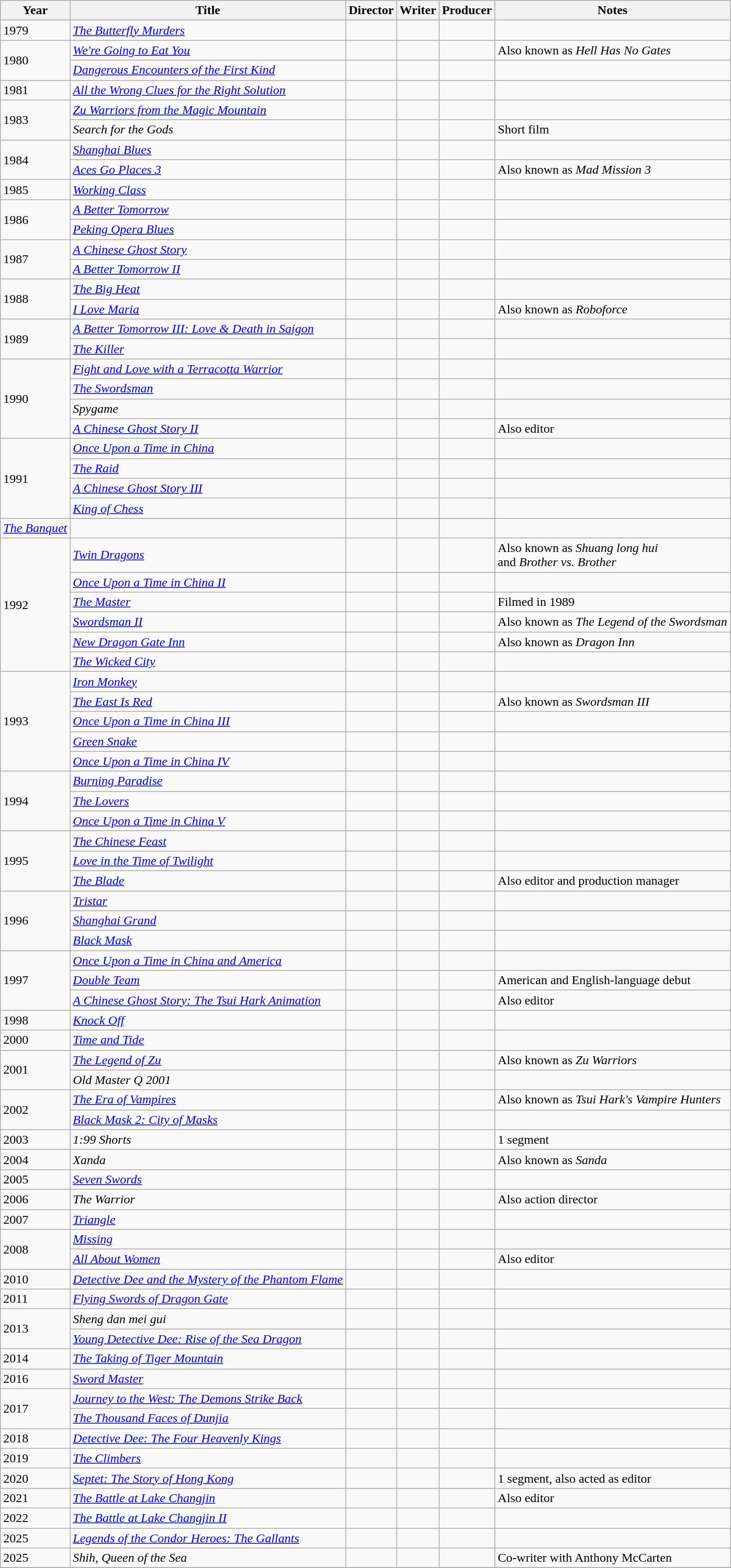<table class="wikitable sortable">
<tr>
<th>Year</th>
<th>Title</th>
<th scope="col">Director</th>
<th scope="col">Writer</th>
<th scope="col">Producer</th>
<th>Notes</th>
</tr>
<tr>
<td>1979</td>
<td><em><a href='#'>The Butterfly Murders</a></em></td>
<td></td>
<td></td>
<td></td>
<td></td>
</tr>
<tr>
<td rowspan=2>1980</td>
<td><em><a href='#'>We're Going to Eat You</a></em></td>
<td></td>
<td></td>
<td></td>
<td>Also known as <em>Hell Has No Gates</em></td>
</tr>
<tr>
<td><em><a href='#'>Dangerous Encounters of the First Kind</a></em></td>
<td></td>
<td></td>
<td></td>
<td></td>
</tr>
<tr>
<td>1981</td>
<td><em><a href='#'>All the Wrong Clues for the Right Solution</a></em></td>
<td></td>
<td></td>
<td></td>
<td></td>
</tr>
<tr>
<td rowspan=2>1983</td>
<td><em><a href='#'>Zu Warriors from the Magic Mountain</a></em></td>
<td></td>
<td></td>
<td></td>
<td></td>
</tr>
<tr>
<td><em>Search for the Gods</em></td>
<td></td>
<td></td>
<td></td>
<td>Short film</td>
</tr>
<tr>
<td rowspan=2>1984</td>
<td><em><a href='#'>Shanghai Blues</a></em></td>
<td></td>
<td></td>
<td></td>
<td></td>
</tr>
<tr>
<td><em><a href='#'>Aces Go Places 3</a></em></td>
<td></td>
<td></td>
<td></td>
<td>Also known as <em>Mad Mission 3</em></td>
</tr>
<tr>
<td>1985</td>
<td><em><a href='#'>Working Class</a></em></td>
<td></td>
<td></td>
<td></td>
<td></td>
</tr>
<tr>
<td rowspan=2>1986</td>
<td><em><a href='#'>A Better Tomorrow</a></em></td>
<td></td>
<td></td>
<td></td>
<td></td>
</tr>
<tr>
<td><em><a href='#'>Peking Opera Blues</a></em></td>
<td></td>
<td></td>
<td></td>
<td></td>
</tr>
<tr>
<td rowspan=2>1987</td>
<td><em><a href='#'>A Chinese Ghost Story</a></em></td>
<td></td>
<td></td>
<td></td>
<td></td>
</tr>
<tr>
<td><em><a href='#'>A Better Tomorrow II</a></em></td>
<td></td>
<td></td>
<td></td>
<td></td>
</tr>
<tr>
<td rowspan=2>1988</td>
<td><em><a href='#'>The Big Heat</a></em></td>
<td></td>
<td></td>
<td></td>
<td></td>
</tr>
<tr>
<td><em><a href='#'>I Love Maria</a></em></td>
<td></td>
<td></td>
<td></td>
<td>Also known as <em>Roboforce</em></td>
</tr>
<tr>
<td rowspan=2>1989</td>
<td><em><a href='#'>A Better Tomorrow III: Love & Death in Saigon</a></em></td>
<td></td>
<td></td>
<td></td>
<td></td>
</tr>
<tr>
<td><em><a href='#'>The Killer</a></em></td>
<td></td>
<td></td>
<td></td>
<td></td>
</tr>
<tr>
<td rowspan=4>1990</td>
<td><em><a href='#'>Fight and Love with a Terracotta Warrior</a></em></td>
<td></td>
<td></td>
<td></td>
<td></td>
</tr>
<tr>
<td><em><a href='#'>The Swordsman</a></em></td>
<td></td>
<td></td>
<td></td>
<td></td>
</tr>
<tr>
<td><em>Spygame</em></td>
<td></td>
<td></td>
<td></td>
<td></td>
</tr>
<tr>
<td><em><a href='#'>A Chinese Ghost Story II</a></em></td>
<td></td>
<td></td>
<td></td>
<td>Also editor</td>
</tr>
<tr>
<td rowspan=5>1991</td>
<td><em><a href='#'>Once Upon a Time in China</a></em></td>
<td></td>
<td></td>
<td></td>
<td></td>
</tr>
<tr>
<td><em><a href='#'>The Raid</a></em></td>
<td></td>
<td></td>
<td></td>
<td></td>
</tr>
<tr>
<td><em><a href='#'>A Chinese Ghost Story III</a></em></td>
<td></td>
<td></td>
<td></td>
<td></td>
</tr>
<tr>
<td><em><a href='#'>King of Chess</a></em></td>
<td></td>
<td></td>
<td></td>
<td></td>
</tr>
<tr>
</tr>
<tr>
<td><em><a href='#'>The Banquet</a></em></td>
<td></td>
<td></td>
<td></td>
<td></td>
</tr>
<tr>
<td rowspan=6>1992</td>
<td><em><a href='#'>Twin Dragons</a></em></td>
<td></td>
<td></td>
<td></td>
<td>Also known as <em>Shuang long hui</em><br>and <em>Brother vs. Brother</em></td>
</tr>
<tr>
<td><em><a href='#'>Once Upon a Time in China II</a></em></td>
<td></td>
<td></td>
<td></td>
<td></td>
</tr>
<tr>
<td><em><a href='#'>The Master</a></em></td>
<td></td>
<td></td>
<td></td>
<td>Filmed in 1989</td>
</tr>
<tr>
<td><em><a href='#'>Swordsman II</a></em></td>
<td></td>
<td></td>
<td></td>
<td>Also known as <em>The Legend of the Swordsman</em></td>
</tr>
<tr>
<td><em><a href='#'>New Dragon Gate Inn</a></em></td>
<td></td>
<td></td>
<td></td>
<td>Also known as <em>Dragon Inn</em></td>
</tr>
<tr>
<td><em><a href='#'>The Wicked City</a></em></td>
<td></td>
<td></td>
<td></td>
<td></td>
</tr>
<tr>
<td rowspan=5>1993</td>
<td><em><a href='#'>Iron Monkey</a></em></td>
<td></td>
<td></td>
<td></td>
<td></td>
</tr>
<tr>
<td><em><a href='#'>The East Is Red</a></em></td>
<td></td>
<td></td>
<td></td>
<td>Also known as <em>Swordsman III</em></td>
</tr>
<tr>
<td><em><a href='#'>Once Upon a Time in China III</a></em></td>
<td></td>
<td></td>
<td></td>
<td></td>
</tr>
<tr>
<td><em><a href='#'>Green Snake</a></em></td>
<td></td>
<td></td>
<td></td>
<td></td>
</tr>
<tr>
<td><em><a href='#'>Once Upon a Time in China IV</a></em></td>
<td></td>
<td></td>
<td></td>
<td></td>
</tr>
<tr>
<td rowspan=3>1994</td>
<td><em><a href='#'>Burning Paradise</a></em></td>
<td></td>
<td></td>
<td></td>
<td></td>
</tr>
<tr>
<td><em><a href='#'>The Lovers</a></em></td>
<td></td>
<td></td>
<td></td>
<td></td>
</tr>
<tr>
<td><em><a href='#'>Once Upon a Time in China V</a></em></td>
<td></td>
<td></td>
<td></td>
<td></td>
</tr>
<tr>
<td rowspan=3>1995</td>
<td><em><a href='#'>The Chinese Feast</a></em></td>
<td></td>
<td></td>
<td></td>
<td></td>
</tr>
<tr>
<td><em><a href='#'>Love in the Time of Twilight</a></em></td>
<td></td>
<td></td>
<td></td>
<td></td>
</tr>
<tr>
<td><em><a href='#'>The Blade</a></em></td>
<td></td>
<td></td>
<td></td>
<td>Also editor and production manager</td>
</tr>
<tr>
<td rowspan=3>1996</td>
<td><em><a href='#'>Tristar</a></em></td>
<td></td>
<td></td>
<td></td>
<td></td>
</tr>
<tr>
<td><em><a href='#'>Shanghai Grand</a></em></td>
<td></td>
<td></td>
<td></td>
<td></td>
</tr>
<tr>
<td><em><a href='#'>Black Mask</a></em></td>
<td></td>
<td></td>
<td></td>
<td></td>
</tr>
<tr>
<td rowspan=3>1997</td>
<td><em><a href='#'>Once Upon a Time in China and America</a></em></td>
<td></td>
<td></td>
<td></td>
<td></td>
</tr>
<tr>
<td><em><a href='#'>Double Team</a></em></td>
<td></td>
<td></td>
<td></td>
<td>American and English-language debut</td>
</tr>
<tr>
<td><em><a href='#'>A Chinese Ghost Story: The Tsui Hark Animation</a></em></td>
<td></td>
<td></td>
<td></td>
<td>Also editor</td>
</tr>
<tr>
<td>1998</td>
<td><em><a href='#'>Knock Off</a></em></td>
<td></td>
<td></td>
<td></td>
<td></td>
</tr>
<tr>
<td>2000</td>
<td><em><a href='#'>Time and Tide</a></em></td>
<td></td>
<td></td>
<td></td>
<td></td>
</tr>
<tr>
<td rowspan=2>2001</td>
<td><em><a href='#'>The Legend of Zu</a></em></td>
<td></td>
<td></td>
<td></td>
<td>Also known as <em>Zu Warriors</em></td>
</tr>
<tr>
<td><em>Old Master Q 2001</em></td>
<td></td>
<td></td>
<td></td>
<td></td>
</tr>
<tr>
<td rowspan=2>2002</td>
<td><em><a href='#'>The Era of Vampires</a></em></td>
<td></td>
<td></td>
<td></td>
<td>Also known as <em>Tsui Hark's Vampire Hunters</em></td>
</tr>
<tr>
<td><em><a href='#'>Black Mask 2: City of Masks</a></em></td>
<td></td>
<td></td>
<td></td>
<td></td>
</tr>
<tr>
<td>2003</td>
<td><em>1:99 Shorts</em></td>
<td></td>
<td></td>
<td></td>
<td>1 segment</td>
</tr>
<tr>
<td>2004</td>
<td><em>Xanda</em></td>
<td></td>
<td></td>
<td></td>
<td>Also known as <em>Sanda</em></td>
</tr>
<tr>
<td>2005</td>
<td><em><a href='#'>Seven Swords</a></em></td>
<td></td>
<td></td>
<td></td>
<td></td>
</tr>
<tr>
<td>2006</td>
<td><em>The Warrior</em></td>
<td></td>
<td></td>
<td></td>
<td>Also action director</td>
</tr>
<tr>
<td>2007</td>
<td><em><a href='#'>Triangle</a></em></td>
<td></td>
<td></td>
<td></td>
<td></td>
</tr>
<tr>
<td rowspan=2>2008</td>
<td><em><a href='#'>Missing</a></em></td>
<td></td>
<td></td>
<td></td>
<td></td>
</tr>
<tr>
<td><em><a href='#'>All About Women</a></em></td>
<td></td>
<td></td>
<td></td>
<td>Also editor</td>
</tr>
<tr>
<td>2010</td>
<td><em><a href='#'>Detective Dee and the Mystery of the Phantom Flame</a></em></td>
<td></td>
<td></td>
<td></td>
<td></td>
</tr>
<tr>
<td>2011</td>
<td><em><a href='#'>Flying Swords of Dragon Gate</a></em></td>
<td></td>
<td></td>
<td></td>
<td></td>
</tr>
<tr>
<td rowspan=2>2013</td>
<td><em>Sheng dan mei gui</em></td>
<td></td>
<td></td>
<td></td>
<td></td>
</tr>
<tr>
<td><em><a href='#'>Young Detective Dee: Rise of the Sea Dragon</a></em></td>
<td></td>
<td></td>
<td></td>
<td></td>
</tr>
<tr>
<td>2014</td>
<td><em><a href='#'>The Taking of Tiger Mountain</a></em></td>
<td></td>
<td></td>
<td></td>
<td></td>
</tr>
<tr>
<td>2016</td>
<td><em><a href='#'>Sword Master</a></em></td>
<td></td>
<td></td>
<td></td>
<td></td>
</tr>
<tr>
<td rowspan=2>2017</td>
<td><em><a href='#'>Journey to the West: The Demons Strike Back</a></em></td>
<td></td>
<td></td>
<td></td>
<td></td>
</tr>
<tr>
<td><em><a href='#'>The Thousand Faces of Dunjia</a></em></td>
<td></td>
<td></td>
<td></td>
<td></td>
</tr>
<tr>
<td>2018</td>
<td><em><a href='#'>Detective Dee: The Four Heavenly Kings</a></em></td>
<td></td>
<td></td>
<td></td>
</tr>
<tr>
<td>2019</td>
<td><em><a href='#'>The Climbers</a></em></td>
<td></td>
<td></td>
<td></td>
<td></td>
</tr>
<tr>
<td>2020</td>
<td><em><a href='#'>Septet: The Story of Hong Kong</a></em></td>
<td></td>
<td></td>
<td></td>
<td>1 segment, also acted as editor</td>
</tr>
<tr>
<td>2021</td>
<td><em><a href='#'>The Battle at Lake Changjin</a></em></td>
<td></td>
<td></td>
<td></td>
<td>Also editor</td>
</tr>
<tr>
<td>2022</td>
<td><em><a href='#'>The Battle at Lake Changjin II</a></em></td>
<td></td>
<td></td>
<td></td>
<td></td>
</tr>
<tr>
<td>2025</td>
<td><em><a href='#'>Legends of the Condor Heroes: The Gallants</a></em></td>
<td></td>
<td></td>
<td></td>
<td></td>
</tr>
<tr>
<td>2025</td>
<td><em>Shih, Queen of the Sea</em></td>
<td></td>
<td></td>
<td></td>
<td>Co-writer with Anthony McCarten</td>
</tr>
<tr>
</tr>
</table>
